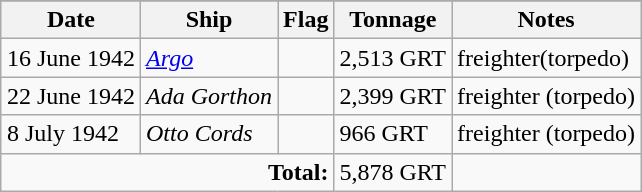<table class="wikitable" style="margin:1em auto;">
<tr>
</tr>
<tr>
<th>Date</th>
<th>Ship</th>
<th>Flag</th>
<th>Tonnage</th>
<th>Notes</th>
</tr>
<tr>
<td>16 June 1942</td>
<td><em><a href='#'>Argo</a></em></td>
<td></td>
<td>2,513 GRT</td>
<td>freighter(torpedo)</td>
</tr>
<tr>
<td>22 June 1942</td>
<td><em>Ada Gorthon</em></td>
<td></td>
<td>2,399 GRT</td>
<td>freighter (torpedo)</td>
</tr>
<tr>
<td>8 July 1942</td>
<td><em>Otto Cords</em></td>
<td></td>
<td>966 GRT</td>
<td>freighter (torpedo)</td>
</tr>
<tr>
<td colspan="3" style="text-align:right;"><strong>Total:</strong></td>
<td>5,878 GRT</td>
<td></td>
</tr>
</table>
